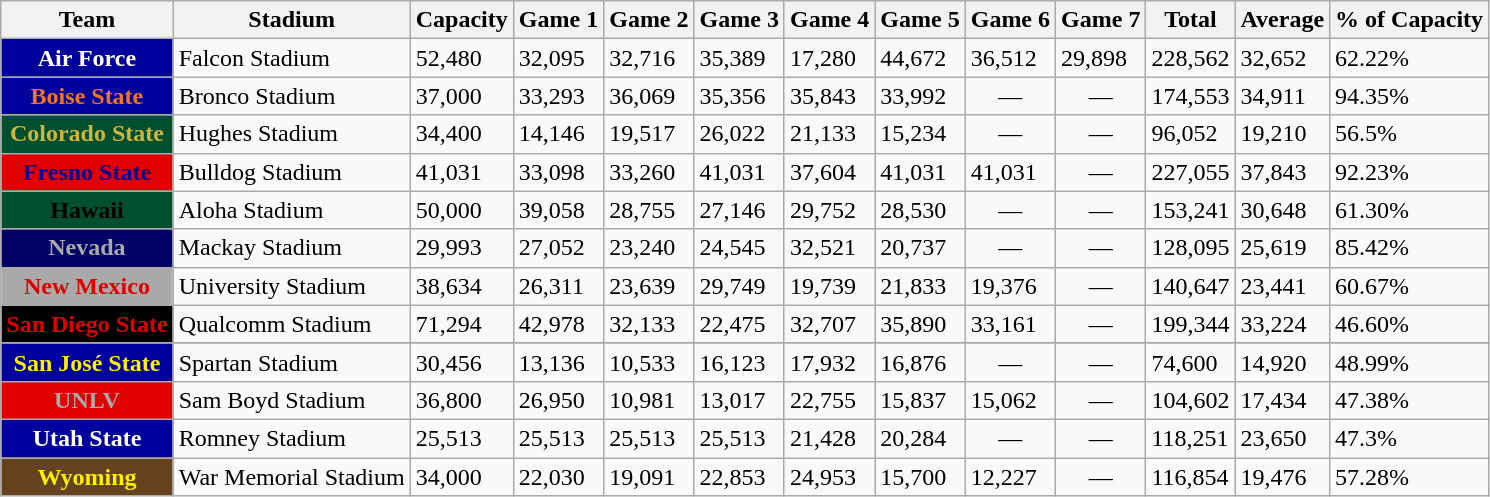<table class="wikitable sortable">
<tr>
<th>Team</th>
<th>Stadium</th>
<th>Capacity</th>
<th>Game 1</th>
<th>Game 2</th>
<th>Game 3</th>
<th>Game 4</th>
<th>Game 5</th>
<th>Game 6</th>
<th>Game 7</th>
<th>Total</th>
<th>Average</th>
<th>% of Capacity</th>
</tr>
<tr>
<th style="background:#00009c; color:#fff;">Air Force</th>
<td>Falcon Stadium</td>
<td>52,480</td>
<td>32,095</td>
<td>32,716</td>
<td>35,389</td>
<td>17,280</td>
<td>44,672</td>
<td>36,512</td>
<td>29,898</td>
<td>228,562</td>
<td>32,652</td>
<td>62.22%</td>
</tr>
<tr>
<th style="background:#00009C; color:#f47321;">Boise State</th>
<td>Bronco Stadium</td>
<td>37,000</td>
<td>33,293</td>
<td>36,069</td>
<td>35,356</td>
<td>35,843</td>
<td>33,992</td>
<td align=center>—</td>
<td align=center>—</td>
<td>174,553</td>
<td>34,911</td>
<td>94.35%</td>
</tr>
<tr>
<th style="background:#005030; color:#CFB53B;">Colorado State</th>
<td>Hughes Stadium</td>
<td>34,400</td>
<td>14,146</td>
<td>19,517</td>
<td>26,022</td>
<td>21,133</td>
<td>15,234</td>
<td align=center>—</td>
<td align=center>—</td>
<td>96,052</td>
<td>19,210</td>
<td>56.5%</td>
</tr>
<tr>
<th style="background:#e00000; color:#00009C;">Fresno State</th>
<td>Bulldog Stadium</td>
<td>41,031</td>
<td>33,098</td>
<td>33,260</td>
<td>41,031</td>
<td>37,604</td>
<td>41,031</td>
<td>41,031</td>
<td align=center>—</td>
<td>227,055</td>
<td>37,843</td>
<td>92.23%</td>
</tr>
<tr>
<th style="background:#005030; color:#000;">Hawaii</th>
<td>Aloha Stadium</td>
<td>50,000</td>
<td>39,058</td>
<td>28,755</td>
<td>27,146</td>
<td>29,752</td>
<td>28,530</td>
<td align=center>—</td>
<td align=center>—</td>
<td>153,241</td>
<td>30,648</td>
<td>61.30%</td>
</tr>
<tr>
<th style="background:#000067; color:darkGrey;">Nevada</th>
<td>Mackay Stadium</td>
<td>29,993</td>
<td>27,052</td>
<td>23,240</td>
<td>24,545</td>
<td>32,521</td>
<td>20,737</td>
<td align=center>—</td>
<td align=center>—</td>
<td>128,095</td>
<td>25,619</td>
<td>85.42%</td>
</tr>
<tr>
<th style="background:darkGrey; color:#e00000;">New Mexico</th>
<td>University Stadium</td>
<td>38,634</td>
<td>26,311</td>
<td>23,639</td>
<td>29,749</td>
<td>19,739</td>
<td>21,833</td>
<td>19,376</td>
<td align=center>—</td>
<td>140,647</td>
<td>23,441</td>
<td>60.67%</td>
</tr>
<tr>
<th style="background:#000; color:#e00000;">San Diego State</th>
<td>Qualcomm Stadium</td>
<td>71,294</td>
<td>42,978</td>
<td>32,133</td>
<td>22,475</td>
<td>32,707</td>
<td>35,890</td>
<td>33,161</td>
<td align=center>—</td>
<td>199,344</td>
<td>33,224</td>
<td>46.60%</td>
</tr>
<tr>
</tr>
<tr>
<th style="background:#00009c; color:#FFEF00;">San José State</th>
<td>Spartan Stadium</td>
<td>30,456</td>
<td>13,136</td>
<td>10,533</td>
<td>16,123</td>
<td>17,932</td>
<td>16,876</td>
<td align=center>—</td>
<td align=center>—</td>
<td>74,600</td>
<td>14,920</td>
<td>48.99%</td>
</tr>
<tr>
<th style="background:#e00000; color:darkGrey;">UNLV</th>
<td>Sam Boyd Stadium</td>
<td>36,800</td>
<td>26,950</td>
<td>10,981</td>
<td>13,017</td>
<td>22,755</td>
<td>15,837</td>
<td>15,062</td>
<td align=center>—</td>
<td>104,602</td>
<td>17,434</td>
<td>47.38%</td>
</tr>
<tr>
<th style="background:#00009c; color:#FFF;">Utah State</th>
<td>Romney Stadium</td>
<td>25,513</td>
<td>25,513</td>
<td>25,513</td>
<td>25,513</td>
<td>21,428</td>
<td>20,284</td>
<td align=center>—</td>
<td align=center>—</td>
<td>118,251</td>
<td>23,650</td>
<td>47.3%</td>
</tr>
<tr>
<th style="background:#654321; color:#FFEF00">Wyoming</th>
<td>War Memorial Stadium</td>
<td>34,000</td>
<td>22,030</td>
<td>19,091</td>
<td>22,853</td>
<td>24,953</td>
<td>15,700</td>
<td>12,227</td>
<td align=center>—</td>
<td>116,854</td>
<td>19,476</td>
<td>57.28%</td>
</tr>
</table>
